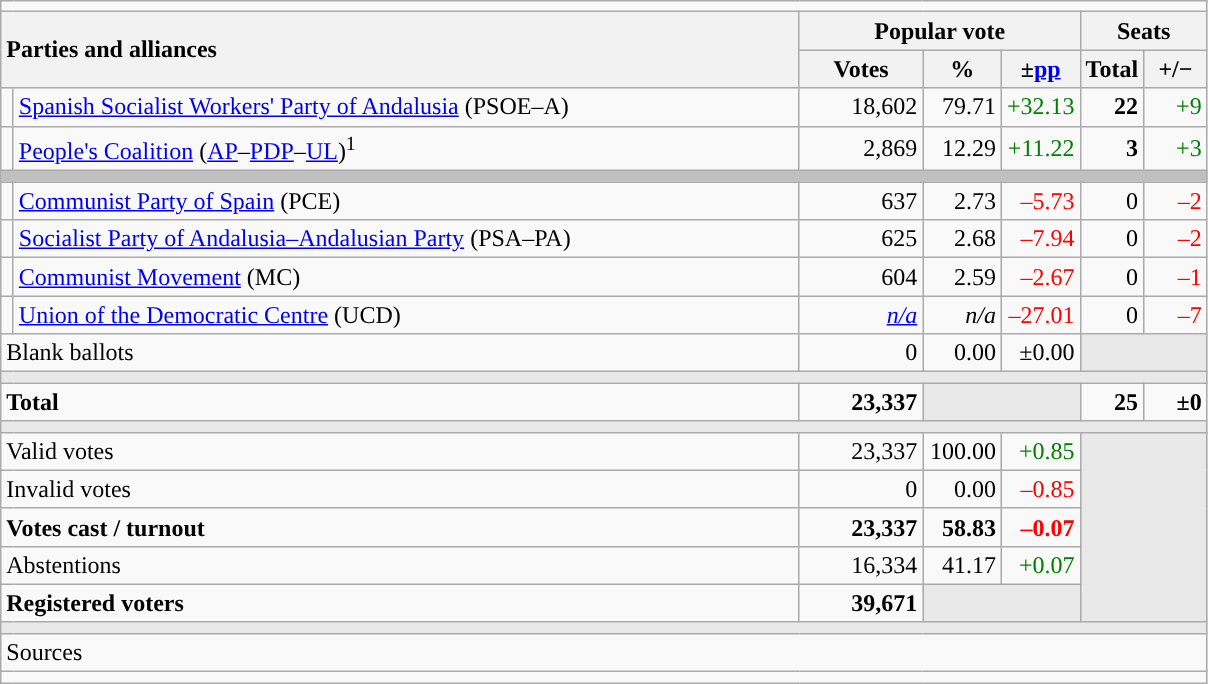<table class="wikitable" style="text-align:right;">
<tr>
<td colspan="7"></td>
</tr>
<tr>
<th style="text-align:left;" rowspan="2" colspan="2" width="525">Parties and alliances</th>
<th colspan="3">Popular vote</th>
<th colspan="2">Seats</th>
</tr>
<tr>
<th width="75">Votes</th>
<th width="45">%</th>
<th width="45">±<a href='#'>pp</a></th>
<th width="35">Total</th>
<th width="35">+/−</th>
</tr>
<tr>
<td width="1" style="color:inherit;background:"></td>
<td align="left"><a href='#'>Spanish Socialist Workers' Party of Andalusia</a> (PSOE–A)</td>
<td>18,602</td>
<td>79.71</td>
<td style="color:green;">+32.13</td>
<td><strong>22</strong></td>
<td style="color:green;">+9</td>
</tr>
<tr>
<td style="color:inherit;background:"></td>
<td align="left"><a href='#'>People's Coalition</a> (<a href='#'>AP</a>–<a href='#'>PDP</a>–<a href='#'>UL</a>)<sup>1</sup></td>
<td>2,869</td>
<td>12.29</td>
<td style="color:green;">+11.22</td>
<td><strong>3</strong></td>
<td style="color:green;">+3</td>
</tr>
<tr>
<td colspan="7" bgcolor="#C0C0C0"></td>
</tr>
<tr>
<td style="color:inherit;background:"></td>
<td align="left"><a href='#'>Communist Party of Spain</a> (PCE)</td>
<td>637</td>
<td>2.73</td>
<td style="color:red;">–5.73</td>
<td>0</td>
<td style="color:red;">–2</td>
</tr>
<tr>
<td style="color:inherit;background:"></td>
<td align="left"><a href='#'>Socialist Party of Andalusia–Andalusian Party</a> (PSA–PA)</td>
<td>625</td>
<td>2.68</td>
<td style="color:red;">–7.94</td>
<td>0</td>
<td style="color:red;">–2</td>
</tr>
<tr>
<td style="color:inherit;background:"></td>
<td align="left"><a href='#'>Communist Movement</a> (MC)</td>
<td>604</td>
<td>2.59</td>
<td style="color:red;">–2.67</td>
<td>0</td>
<td style="color:red;">–1</td>
</tr>
<tr>
<td style="color:inherit;background:"></td>
<td align="left"><a href='#'>Union of the Democratic Centre</a> (UCD)</td>
<td><em><a href='#'>n/a</a></em></td>
<td><em>n/a</em></td>
<td style="color:red;">–27.01</td>
<td>0</td>
<td style="color:red;">–7</td>
</tr>
<tr>
<td align="left" colspan="2">Blank ballots</td>
<td>0</td>
<td>0.00</td>
<td>±0.00</td>
<td bgcolor="#E9E9E9" colspan="2"></td>
</tr>
<tr>
<td colspan="7" bgcolor="#E9E9E9"></td>
</tr>
<tr style="font-weight:bold;">
<td align="left" colspan="2">Total</td>
<td>23,337</td>
<td bgcolor="#E9E9E9" colspan="2"></td>
<td>25</td>
<td>±0</td>
</tr>
<tr>
<td colspan="7" bgcolor="#E9E9E9"></td>
</tr>
<tr>
<td align="left" colspan="2">Valid votes</td>
<td>23,337</td>
<td>100.00</td>
<td style="color:green;">+0.85</td>
<td bgcolor="#E9E9E9" colspan="2" rowspan="5"></td>
</tr>
<tr>
<td align="left" colspan="2">Invalid votes</td>
<td>0</td>
<td>0.00</td>
<td style="color:red;">–0.85</td>
</tr>
<tr style="font-weight:bold;">
<td align="left" colspan="2">Votes cast / turnout</td>
<td>23,337</td>
<td>58.83</td>
<td style="color:red;">–0.07</td>
</tr>
<tr>
<td align="left" colspan="2">Abstentions</td>
<td>16,334</td>
<td>41.17</td>
<td style="color:green;">+0.07</td>
</tr>
<tr style="font-weight:bold;">
<td align="left" colspan="2">Registered voters</td>
<td>39,671</td>
<td bgcolor="#E9E9E9" colspan="2"></td>
</tr>
<tr>
<td colspan="7" bgcolor="#E9E9E9"></td>
</tr>
<tr>
<td align="left" colspan="7">Sources</td>
</tr>
<tr>
<td colspan="7" style="text-align:left; max-width:790px;"></td>
</tr>
</table>
